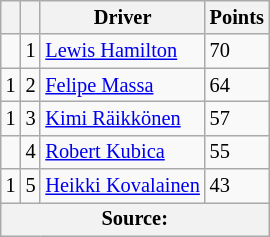<table class="wikitable" style="font-size: 85%;">
<tr>
<th></th>
<th></th>
<th>Driver</th>
<th>Points</th>
</tr>
<tr>
<td></td>
<td align="center">1</td>
<td> <a href='#'>Lewis Hamilton</a></td>
<td>70</td>
</tr>
<tr>
<td> 1</td>
<td align="center">2</td>
<td> <a href='#'>Felipe Massa</a></td>
<td>64</td>
</tr>
<tr>
<td> 1</td>
<td align="center">3</td>
<td> <a href='#'>Kimi Räikkönen</a></td>
<td>57</td>
</tr>
<tr>
<td></td>
<td align="center">4</td>
<td> <a href='#'>Robert Kubica</a></td>
<td>55</td>
</tr>
<tr>
<td> 1</td>
<td align="center">5</td>
<td> <a href='#'>Heikki Kovalainen</a></td>
<td>43</td>
</tr>
<tr>
<th colspan=4>Source: </th>
</tr>
</table>
